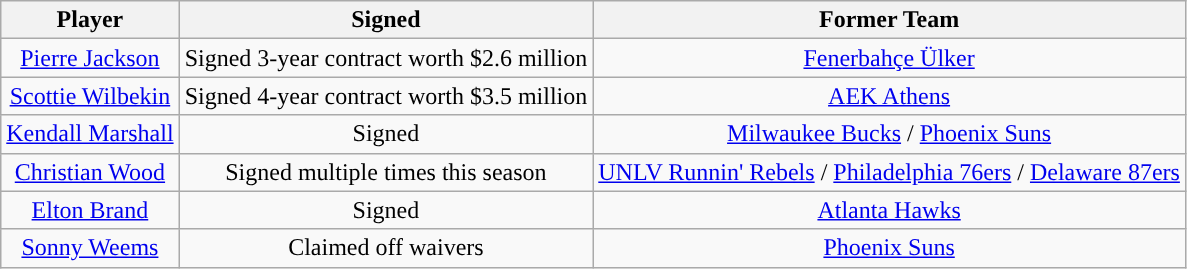<table class="wikitable sortable sortable">
<tr>
<th>Player</th>
<th>Signed</th>
<th>Former Team</th>
</tr>
<tr style="text-align: center">
<td><a href='#'>Pierre Jackson</a></td>
<td>Signed 3-year contract worth $2.6 million</td>
<td><a href='#'>Fenerbahçe Ülker</a></td>
</tr>
<tr style="text-align: center">
<td><a href='#'>Scottie Wilbekin</a></td>
<td>Signed 4-year contract worth $3.5 million</td>
<td><a href='#'>AEK Athens</a></td>
</tr>
<tr style="text-align: center">
<td><a href='#'>Kendall Marshall</a></td>
<td>Signed</td>
<td><a href='#'>Milwaukee Bucks</a> / <a href='#'>Phoenix Suns</a></td>
</tr>
<tr style="text-align: center">
<td><a href='#'>Christian Wood</a></td>
<td>Signed multiple times this season</td>
<td><a href='#'>UNLV Runnin' Rebels</a> / <a href='#'>Philadelphia 76ers</a> / <a href='#'>Delaware 87ers</a></td>
</tr>
<tr style="text-align: center">
<td><a href='#'>Elton Brand</a></td>
<td>Signed</td>
<td><a href='#'>Atlanta Hawks</a></td>
</tr>
<tr style="text-align: center">
<td><a href='#'>Sonny Weems</a></td>
<td>Claimed off waivers</td>
<td><a href='#'>Phoenix Suns</a></td>
</tr>
</table>
